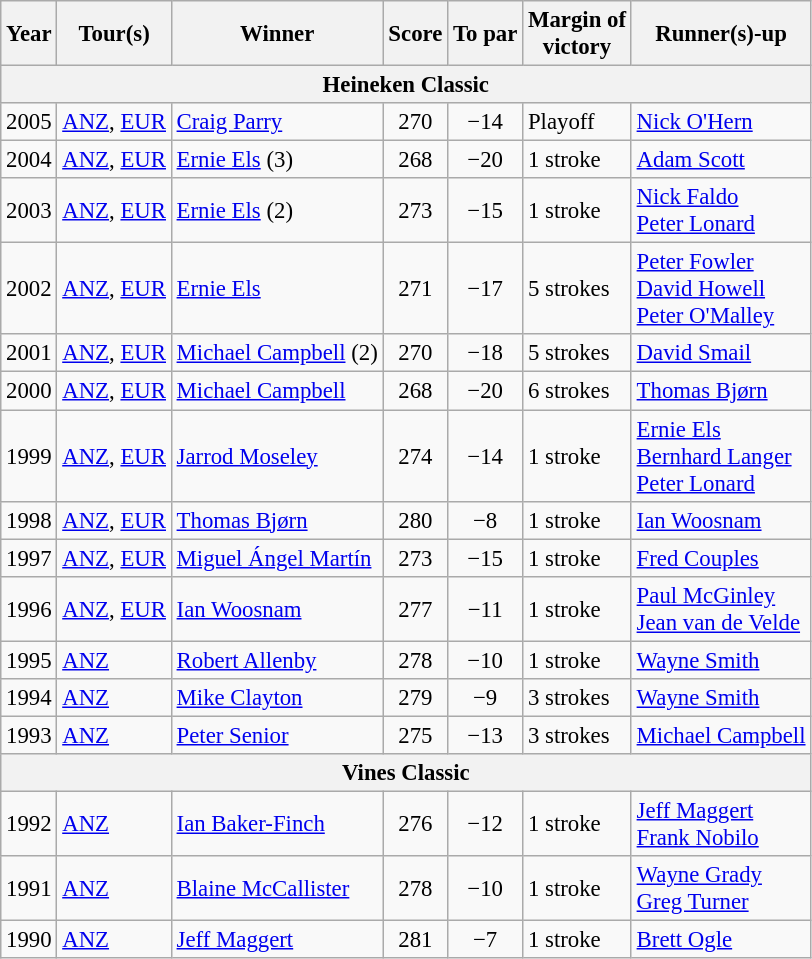<table class=wikitable style="font-size:95%">
<tr>
<th>Year</th>
<th>Tour(s)</th>
<th>Winner</th>
<th>Score</th>
<th>To par</th>
<th>Margin of<br>victory</th>
<th>Runner(s)-up</th>
</tr>
<tr>
<th colspan=7>Heineken Classic</th>
</tr>
<tr>
<td>2005</td>
<td><a href='#'>ANZ</a>, <a href='#'>EUR</a></td>
<td> <a href='#'>Craig Parry</a></td>
<td align=center>270</td>
<td align=center>−14</td>
<td>Playoff</td>
<td> <a href='#'>Nick O'Hern</a></td>
</tr>
<tr>
<td>2004</td>
<td><a href='#'>ANZ</a>, <a href='#'>EUR</a></td>
<td> <a href='#'>Ernie Els</a> (3)</td>
<td align=center>268</td>
<td align=center>−20</td>
<td>1 stroke</td>
<td> <a href='#'>Adam Scott</a></td>
</tr>
<tr>
<td>2003</td>
<td><a href='#'>ANZ</a>, <a href='#'>EUR</a></td>
<td> <a href='#'>Ernie Els</a> (2)</td>
<td align=center>273</td>
<td align=center>−15</td>
<td>1 stroke</td>
<td> <a href='#'>Nick Faldo</a><br> <a href='#'>Peter Lonard</a></td>
</tr>
<tr>
<td>2002</td>
<td><a href='#'>ANZ</a>, <a href='#'>EUR</a></td>
<td> <a href='#'>Ernie Els</a></td>
<td align=center>271</td>
<td align=center>−17</td>
<td>5 strokes</td>
<td> <a href='#'>Peter Fowler</a><br> <a href='#'>David Howell</a><br> <a href='#'>Peter O'Malley</a></td>
</tr>
<tr>
<td>2001</td>
<td><a href='#'>ANZ</a>, <a href='#'>EUR</a></td>
<td> <a href='#'>Michael Campbell</a> (2)</td>
<td align=center>270</td>
<td align=center>−18</td>
<td>5 strokes</td>
<td> <a href='#'>David Smail</a></td>
</tr>
<tr>
<td>2000</td>
<td><a href='#'>ANZ</a>, <a href='#'>EUR</a></td>
<td> <a href='#'>Michael Campbell</a></td>
<td align=center>268</td>
<td align=center>−20</td>
<td>6 strokes</td>
<td> <a href='#'>Thomas Bjørn</a></td>
</tr>
<tr>
<td>1999</td>
<td><a href='#'>ANZ</a>, <a href='#'>EUR</a></td>
<td> <a href='#'>Jarrod Moseley</a></td>
<td align=center>274</td>
<td align=center>−14</td>
<td>1 stroke</td>
<td> <a href='#'>Ernie Els</a><br> <a href='#'>Bernhard Langer</a><br> <a href='#'>Peter Lonard</a></td>
</tr>
<tr>
<td>1998</td>
<td><a href='#'>ANZ</a>, <a href='#'>EUR</a></td>
<td> <a href='#'>Thomas Bjørn</a></td>
<td align=center>280</td>
<td align=center>−8</td>
<td>1 stroke</td>
<td> <a href='#'>Ian Woosnam</a></td>
</tr>
<tr>
<td>1997</td>
<td><a href='#'>ANZ</a>, <a href='#'>EUR</a></td>
<td> <a href='#'>Miguel Ángel Martín</a></td>
<td align=center>273</td>
<td align=center>−15</td>
<td>1 stroke</td>
<td> <a href='#'>Fred Couples</a></td>
</tr>
<tr>
<td>1996</td>
<td><a href='#'>ANZ</a>, <a href='#'>EUR</a></td>
<td> <a href='#'>Ian Woosnam</a></td>
<td align=center>277</td>
<td align=center>−11</td>
<td>1 stroke</td>
<td> <a href='#'>Paul McGinley</a><br> <a href='#'>Jean van de Velde</a></td>
</tr>
<tr>
<td>1995</td>
<td><a href='#'>ANZ</a></td>
<td> <a href='#'>Robert Allenby</a></td>
<td align=center>278</td>
<td align=center>−10</td>
<td>1 stroke</td>
<td> <a href='#'>Wayne Smith</a></td>
</tr>
<tr>
<td>1994</td>
<td><a href='#'>ANZ</a></td>
<td> <a href='#'>Mike Clayton</a></td>
<td align=center>279</td>
<td align=center>−9</td>
<td>3 strokes</td>
<td> <a href='#'>Wayne Smith</a></td>
</tr>
<tr>
<td>1993</td>
<td><a href='#'>ANZ</a></td>
<td> <a href='#'>Peter Senior</a></td>
<td align=center>275</td>
<td align=center>−13</td>
<td>3 strokes</td>
<td> <a href='#'>Michael Campbell</a></td>
</tr>
<tr>
<th colspan=7>Vines Classic</th>
</tr>
<tr>
<td>1992</td>
<td><a href='#'>ANZ</a></td>
<td> <a href='#'>Ian Baker-Finch</a></td>
<td align=center>276</td>
<td align=center>−12</td>
<td>1 stroke</td>
<td> <a href='#'>Jeff Maggert</a><br> <a href='#'>Frank Nobilo</a></td>
</tr>
<tr>
<td>1991</td>
<td><a href='#'>ANZ</a></td>
<td> <a href='#'>Blaine McCallister</a></td>
<td align=center>278</td>
<td align=center>−10</td>
<td>1 stroke</td>
<td> <a href='#'>Wayne Grady</a><br> <a href='#'>Greg Turner</a></td>
</tr>
<tr>
<td>1990</td>
<td><a href='#'>ANZ</a></td>
<td> <a href='#'>Jeff Maggert</a></td>
<td align=center>281</td>
<td align=center>−7</td>
<td>1 stroke</td>
<td> <a href='#'>Brett Ogle</a></td>
</tr>
</table>
